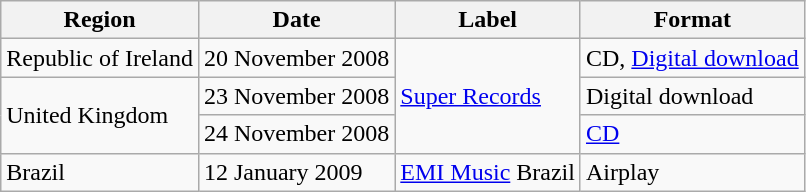<table class="wikitable">
<tr>
<th>Region</th>
<th>Date</th>
<th>Label</th>
<th>Format</th>
</tr>
<tr>
<td>Republic of Ireland</td>
<td>20 November 2008</td>
<td rowspan="3"><a href='#'>Super Records</a></td>
<td>CD, <a href='#'>Digital download</a></td>
</tr>
<tr>
<td rowspan="2">United Kingdom</td>
<td>23 November 2008</td>
<td>Digital download</td>
</tr>
<tr>
<td>24 November 2008</td>
<td><a href='#'>CD</a></td>
</tr>
<tr>
<td>Brazil</td>
<td>12 January 2009</td>
<td><a href='#'>EMI Music</a> Brazil</td>
<td>Airplay</td>
</tr>
</table>
